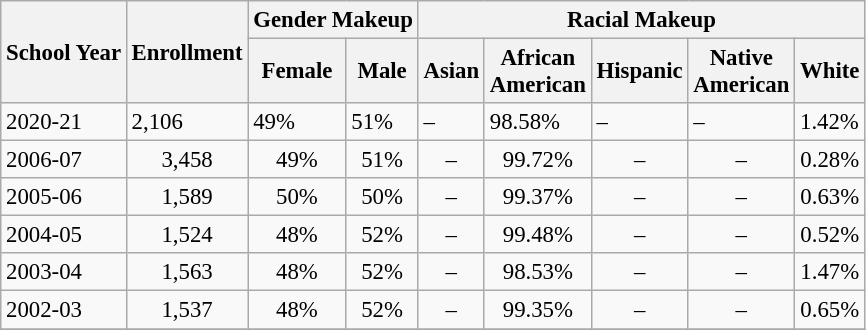<table class="wikitable" style="font-size: 95%;">
<tr>
<th align="left" rowspan="2">School Year</th>
<th align="left" rowspan="2">Enrollment</th>
<th colspan="2">Gender Makeup</th>
<th colspan="5">Racial Makeup</th>
</tr>
<tr>
<th>Female</th>
<th>Male</th>
<th>Asian</th>
<th>African <br>American</th>
<th>Hispanic</th>
<th>Native <br>American</th>
<th>White</th>
</tr>
<tr>
<td>2020-21</td>
<td>2,106</td>
<td>49%</td>
<td>51%</td>
<td>–</td>
<td>98.58%</td>
<td>–</td>
<td>–</td>
<td>1.42%</td>
</tr>
<tr>
<td align="left">2006-07</td>
<td align="center">3,458</td>
<td align="center">49%</td>
<td align="center">51%</td>
<td align="center">–</td>
<td align="center">99.72%</td>
<td align="center">–</td>
<td align="center">–</td>
<td align="center">0.28%</td>
</tr>
<tr>
<td align="left">2005-06</td>
<td align="center">1,589</td>
<td align="center">50%</td>
<td align="center">50%</td>
<td align="center">–</td>
<td align="center">99.37%</td>
<td align="center">–</td>
<td align="center">–</td>
<td align="center">0.63%</td>
</tr>
<tr>
<td align="left">2004-05</td>
<td align="center">1,524</td>
<td align="center">48%</td>
<td align="center">52%</td>
<td align="center">–</td>
<td align="center">99.48%</td>
<td align="center">–</td>
<td align="center">–</td>
<td align="center">0.52%</td>
</tr>
<tr>
<td align="left">2003-04</td>
<td align="center">1,563</td>
<td align="center">48%</td>
<td align="center">52%</td>
<td align="center">–</td>
<td align="center">98.53%</td>
<td align="center">–</td>
<td align="center">–</td>
<td align="center">1.47%</td>
</tr>
<tr>
<td align="left">2002-03</td>
<td align="center">1,537</td>
<td align="center">48%</td>
<td align="center">52%</td>
<td align="center">–</td>
<td align="center">99.35%</td>
<td align="center">–</td>
<td align="center">–</td>
<td align="center">0.65%</td>
</tr>
<tr>
</tr>
</table>
